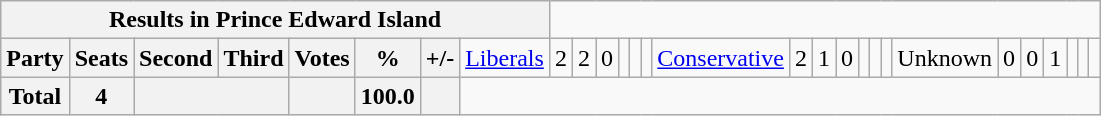<table class="wikitable">
<tr>
<th colspan=9>Results in Prince Edward Island</th>
</tr>
<tr>
<th colspan=2>Party</th>
<th>Seats</th>
<th>Second</th>
<th>Third</th>
<th>Votes</th>
<th>%</th>
<th>+/-<br></th>
<td><a href='#'>Liberals</a></td>
<td align="right">2</td>
<td align="right">2</td>
<td align="right">0</td>
<td align="right"></td>
<td align="right"></td>
<td align="right"><br></td>
<td><a href='#'>Conservative</a></td>
<td align="right">2</td>
<td align="right">1</td>
<td align="right">0</td>
<td align="right"></td>
<td align="right"></td>
<td align="right"><br></td>
<td>Unknown</td>
<td align="right">0</td>
<td align="right">0</td>
<td align="right">1</td>
<td align="right"></td>
<td align="right"></td>
<td align="right"></td>
</tr>
<tr>
<th colspan="2">Total</th>
<th>4</th>
<th colspan="2"></th>
<th></th>
<th>100.0</th>
<th></th>
</tr>
</table>
